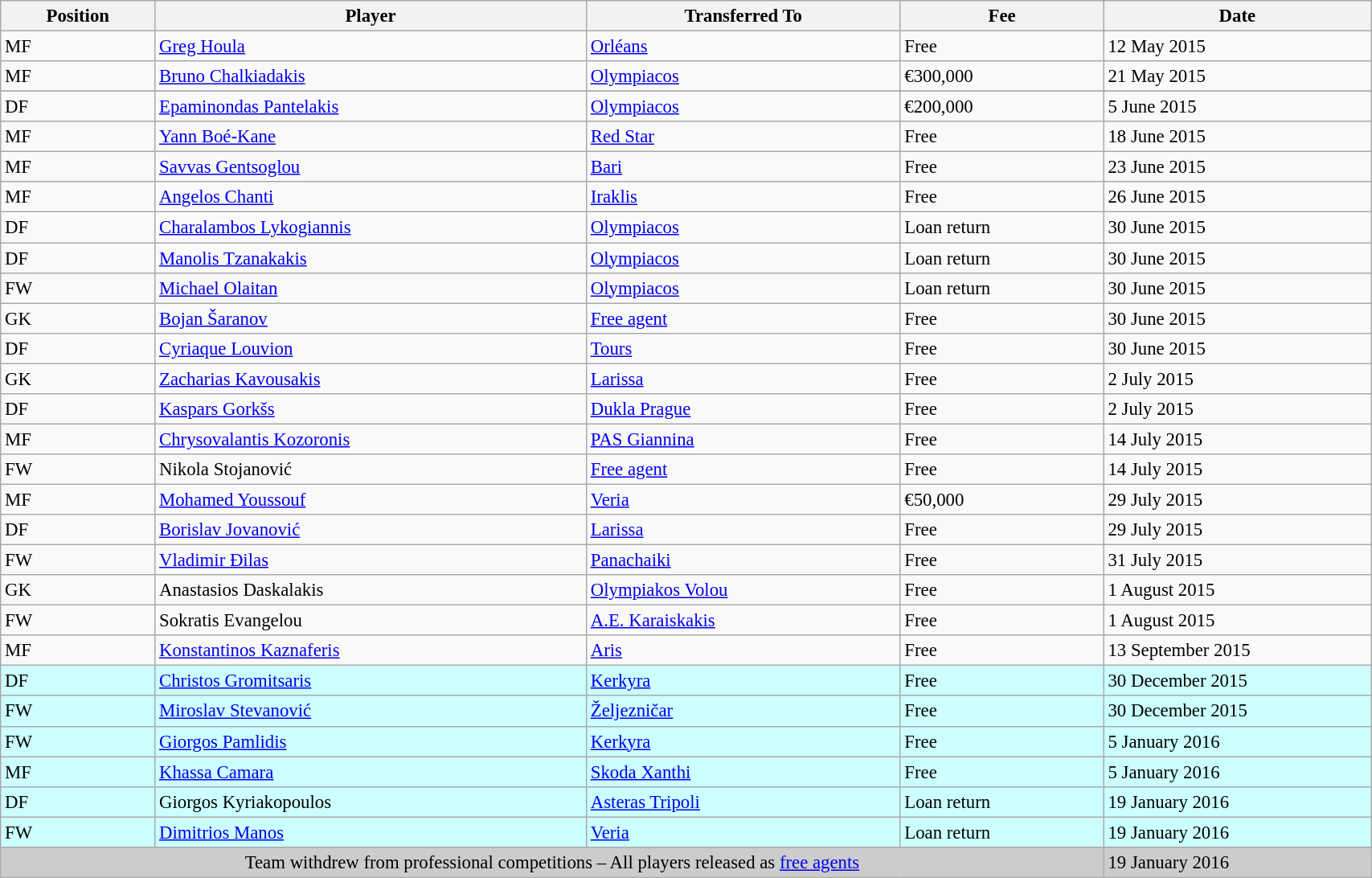<table class="wikitable sortable" style="width:90%; text-align:center; font-size:95%; text-align:left;">
<tr>
<th><strong>Position</strong></th>
<th><strong>Player</strong></th>
<th><strong>Transferred To</strong></th>
<th><strong>Fee</strong></th>
<th><strong>Date</strong></th>
</tr>
<tr>
<td>MF</td>
<td> <a href='#'>Greg Houla</a></td>
<td> <a href='#'>Orléans</a></td>
<td>Free</td>
<td>12 May 2015</td>
</tr>
<tr>
<td>MF</td>
<td>  <a href='#'>Bruno Chalkiadakis</a></td>
<td> <a href='#'>Olympiacos</a></td>
<td> €300,000</td>
<td>21 May 2015</td>
</tr>
<tr>
</tr>
<tr>
<td>DF</td>
<td> <a href='#'>Epaminondas Pantelakis</a></td>
<td> <a href='#'>Olympiacos</a></td>
<td> €200,000</td>
<td>5 June 2015</td>
</tr>
<tr>
<td>MF</td>
<td>  <a href='#'>Yann Boé-Kane</a></td>
<td> <a href='#'>Red Star</a></td>
<td>Free</td>
<td>18 June 2015</td>
</tr>
<tr>
<td>MF</td>
<td> <a href='#'>Savvas Gentsoglou</a></td>
<td> <a href='#'>Bari</a></td>
<td>Free</td>
<td>23 June 2015</td>
</tr>
<tr>
<td>MF</td>
<td> <a href='#'>Angelos Chanti</a></td>
<td> <a href='#'>Iraklis</a></td>
<td>Free</td>
<td>26 June 2015</td>
</tr>
<tr>
<td>DF</td>
<td> <a href='#'>Charalambos Lykogiannis</a></td>
<td> <a href='#'>Olympiacos</a></td>
<td>Loan return</td>
<td>30 June 2015</td>
</tr>
<tr>
<td>DF</td>
<td> <a href='#'>Manolis Tzanakakis</a></td>
<td> <a href='#'>Olympiacos</a></td>
<td>Loan return</td>
<td>30 June 2015</td>
</tr>
<tr>
<td>FW</td>
<td> <a href='#'>Michael Olaitan</a></td>
<td> <a href='#'>Olympiacos</a></td>
<td>Loan return</td>
<td>30 June 2015</td>
</tr>
<tr>
<td>GK</td>
<td> <a href='#'>Bojan Šaranov</a></td>
<td><a href='#'>Free agent</a></td>
<td>Free</td>
<td>30 June 2015</td>
</tr>
<tr>
<td>DF</td>
<td> <a href='#'>Cyriaque Louvion</a></td>
<td> <a href='#'>Tours</a></td>
<td>Free</td>
<td>30 June 2015</td>
</tr>
<tr>
<td>GK</td>
<td> <a href='#'>Zacharias Kavousakis</a></td>
<td> <a href='#'>Larissa</a></td>
<td>Free</td>
<td>2 July 2015</td>
</tr>
<tr>
<td>DF</td>
<td> <a href='#'>Kaspars Gorkšs</a></td>
<td> <a href='#'>Dukla Prague</a></td>
<td>Free</td>
<td>2 July 2015</td>
</tr>
<tr>
<td>MF</td>
<td> <a href='#'>Chrysovalantis Kozoronis</a></td>
<td> <a href='#'>PAS Giannina</a></td>
<td>Free</td>
<td>14 July 2015</td>
</tr>
<tr>
<td>FW</td>
<td> Nikola Stojanović</td>
<td><a href='#'>Free agent</a></td>
<td>Free</td>
<td>14 July 2015</td>
</tr>
<tr>
<td>MF</td>
<td>  <a href='#'>Mohamed Youssouf</a></td>
<td> <a href='#'>Veria</a></td>
<td> €50,000</td>
<td>29 July 2015</td>
</tr>
<tr>
<td>DF</td>
<td> <a href='#'>Borislav Jovanović</a></td>
<td> <a href='#'>Larissa</a></td>
<td>Free</td>
<td>29 July 2015</td>
</tr>
<tr>
<td>FW</td>
<td> <a href='#'>Vladimir Đilas</a></td>
<td> <a href='#'>Panachaiki</a></td>
<td>Free</td>
<td>31 July 2015</td>
</tr>
<tr>
<td>GK</td>
<td> Anastasios Daskalakis</td>
<td> <a href='#'>Olympiakos Volou</a></td>
<td>Free</td>
<td>1 August 2015</td>
</tr>
<tr>
<td>FW</td>
<td> Sokratis Evangelou</td>
<td> <a href='#'>A.E. Karaiskakis</a></td>
<td>Free</td>
<td>1 August 2015</td>
</tr>
<tr>
<td>MF</td>
<td> <a href='#'>Konstantinos Kaznaferis</a></td>
<td> <a href='#'>Aris</a></td>
<td>Free</td>
<td>13 September 2015</td>
</tr>
<tr>
<th style="background:#CCFFFF; text-align:left; font-weight: normal;">DF</th>
<th style="background:#CCFFFF; text-align:left; font-weight: normal;"> <a href='#'>Christos Gromitsaris</a></th>
<th style="background:#CCFFFF; text-align:left; font-weight: normal;"> <a href='#'>Kerkyra</a></th>
<th style="background:#CCFFFF; text-align:left; font-weight: normal;">Free</th>
<th style="background:#CCFFFF; text-align:left; font-weight: normal;">30 December 2015</th>
</tr>
<tr>
<th style="background:#CCFFFF; text-align:left; font-weight: normal;">FW</th>
<th style="background:#CCFFFF; text-align:left; font-weight: normal;">  <a href='#'>Miroslav Stevanović</a></th>
<th style="background:#CCFFFF; text-align:left; font-weight: normal;"> <a href='#'>Željezničar</a></th>
<th style="background:#CCFFFF; text-align:left; font-weight: normal;">Free</th>
<th style="background:#CCFFFF; text-align:left; font-weight: normal;">30 December 2015</th>
</tr>
<tr>
<th style="background:#CCFFFF; text-align:left; font-weight: normal;">FW</th>
<th style="background:#CCFFFF; text-align:left; font-weight: normal;"> <a href='#'>Giorgos Pamlidis</a></th>
<th style="background:#CCFFFF; text-align:left; font-weight: normal;"> <a href='#'>Kerkyra</a></th>
<th style="background:#CCFFFF; text-align:left; font-weight: normal;">Free</th>
<th style="background:#CCFFFF; text-align:left; font-weight: normal;">5 January 2016</th>
</tr>
<tr>
<th style="background:#CCFFFF; text-align:left; font-weight: normal;">MF</th>
<th style="background:#CCFFFF; text-align:left; font-weight: normal;">  <a href='#'>Khassa Camara</a></th>
<th style="background:#CCFFFF; text-align:left; font-weight: normal;"> <a href='#'>Skoda Xanthi</a></th>
<th style="background:#CCFFFF; text-align:left; font-weight: normal;">Free</th>
<th style="background:#CCFFFF; text-align:left; font-weight: normal;">5 January 2016</th>
</tr>
<tr>
<th style="background:#CCFFFF; text-align:left; font-weight: normal;">DF</th>
<th style="background:#CCFFFF; text-align:left; font-weight: normal;"> Giorgos Kyriakopoulos</th>
<th style="background:#CCFFFF; text-align:left; font-weight: normal;"> <a href='#'>Asteras Tripoli</a></th>
<th style="background:#CCFFFF; text-align:left; font-weight: normal;">Loan return</th>
<th style="background:#CCFFFF; text-align:left; font-weight: normal;">19 January 2016</th>
</tr>
<tr>
<th style="background:#CCFFFF; text-align:left; font-weight: normal;">FW</th>
<th style="background:#CCFFFF; text-align:left; font-weight: normal;"> <a href='#'>Dimitrios Manos</a></th>
<th style="background:#CCFFFF; text-align:left; font-weight: normal;"> <a href='#'>Veria</a></th>
<th style="background:#CCFFFF; text-align:left; font-weight: normal;">Loan return</th>
<th style="background:#CCFFFF; text-align:left; font-weight: normal;">19 January 2016</th>
</tr>
<tr>
<th style="background:#CCCCCC; text-align:center; font-weight: normal;" colspan="4">Team withdrew from professional competitions – All players released as <a href='#'>free agents</a></th>
<th style="background:#CCCCCC; text-align:left; font-weight: normal;">19 January 2016</th>
</tr>
</table>
